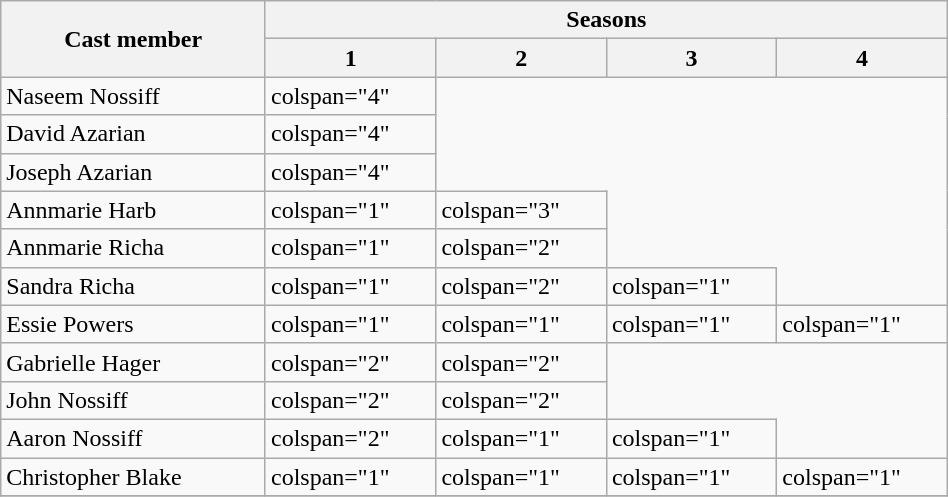<table class="wikitable plainrowheaders" style="width:50%;">
<tr>
<th rowspan="2" style="width:15%;">Cast member</th>
<th colspan="5">Seasons</th>
</tr>
<tr>
<th style="width:5%;">1</th>
<th style="width:5%;">2</th>
<th style="width:5%;">3</th>
<th style="width:5%;">4</th>
</tr>
<tr>
<td>Naseem Nossiff</td>
<td>colspan="4" </td>
</tr>
<tr>
<td>David Azarian</td>
<td>colspan="4" </td>
</tr>
<tr>
<td>Joseph Azarian</td>
<td>colspan="4" </td>
</tr>
<tr>
<td>Annmarie Harb</td>
<td>colspan="1" </td>
<td>colspan="3" </td>
</tr>
<tr>
<td>Annmarie Richa</td>
<td>colspan="1" </td>
<td>colspan="2" </td>
</tr>
<tr>
<td>Sandra Richa</td>
<td>colspan="1" </td>
<td>colspan="2" </td>
<td>colspan="1" </td>
</tr>
<tr>
<td>Essie Powers</td>
<td>colspan="1" </td>
<td>colspan="1" </td>
<td>colspan="1" </td>
<td>colspan="1" </td>
</tr>
<tr>
<td>Gabrielle Hager</td>
<td>colspan="2" </td>
<td>colspan="2" </td>
</tr>
<tr>
<td>John Nossiff</td>
<td>colspan="2" </td>
<td>colspan="2" </td>
</tr>
<tr>
<td>Aaron Nossiff</td>
<td>colspan="2" </td>
<td>colspan="1" </td>
<td>colspan="1" </td>
</tr>
<tr>
<td>Christopher Blake</td>
<td>colspan="1" </td>
<td>colspan="1" </td>
<td>colspan="1" </td>
<td>colspan="1" </td>
</tr>
<tr>
</tr>
</table>
